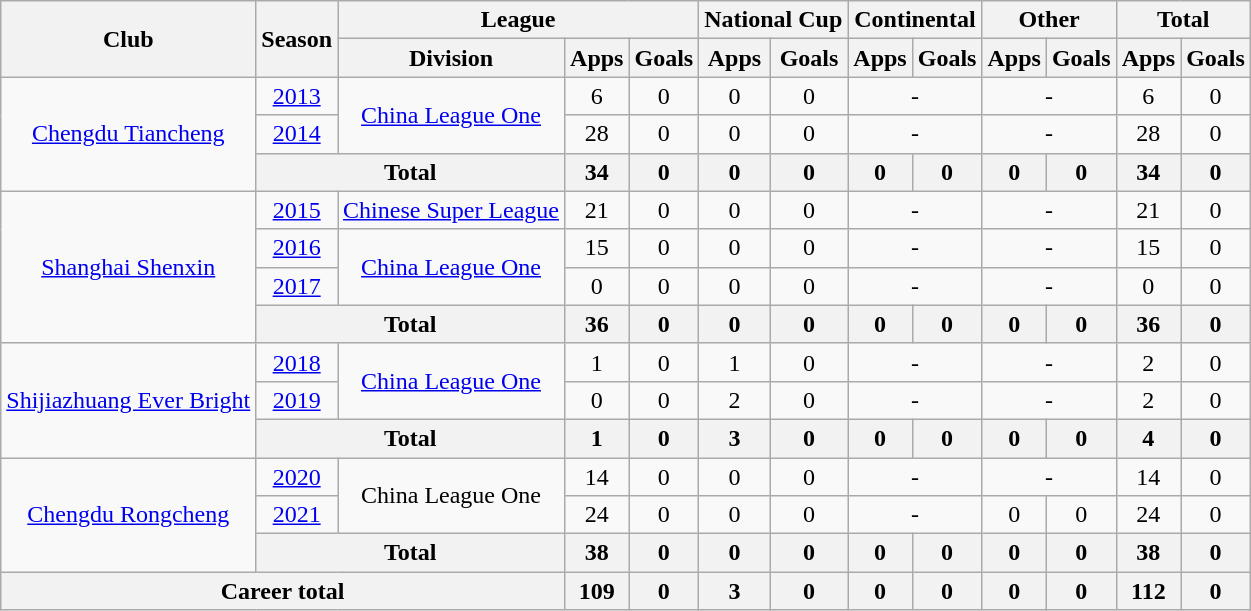<table class="wikitable" style="text-align: center">
<tr>
<th rowspan="2">Club</th>
<th rowspan="2">Season</th>
<th colspan="3">League</th>
<th colspan="2">National Cup</th>
<th colspan="2">Continental</th>
<th colspan="2">Other</th>
<th colspan="2">Total</th>
</tr>
<tr>
<th>Division</th>
<th>Apps</th>
<th>Goals</th>
<th>Apps</th>
<th>Goals</th>
<th>Apps</th>
<th>Goals</th>
<th>Apps</th>
<th>Goals</th>
<th>Apps</th>
<th>Goals</th>
</tr>
<tr>
<td rowspan=3><a href='#'>Chengdu Tiancheng</a></td>
<td><a href='#'>2013</a></td>
<td rowspan="2"><a href='#'>China League One</a></td>
<td>6</td>
<td>0</td>
<td>0</td>
<td>0</td>
<td colspan="2">-</td>
<td colspan="2">-</td>
<td>6</td>
<td>0</td>
</tr>
<tr>
<td><a href='#'>2014</a></td>
<td>28</td>
<td>0</td>
<td>0</td>
<td>0</td>
<td colspan="2">-</td>
<td colspan="2">-</td>
<td>28</td>
<td>0</td>
</tr>
<tr>
<th colspan=2>Total</th>
<th>34</th>
<th>0</th>
<th>0</th>
<th>0</th>
<th>0</th>
<th>0</th>
<th>0</th>
<th>0</th>
<th>34</th>
<th>0</th>
</tr>
<tr>
<td rowspan=4><a href='#'>Shanghai Shenxin</a></td>
<td><a href='#'>2015</a></td>
<td><a href='#'>Chinese Super League</a></td>
<td>21</td>
<td>0</td>
<td>0</td>
<td>0</td>
<td colspan="2">-</td>
<td colspan="2">-</td>
<td>21</td>
<td>0</td>
</tr>
<tr>
<td><a href='#'>2016</a></td>
<td rowspan="2"><a href='#'>China League One</a></td>
<td>15</td>
<td>0</td>
<td>0</td>
<td>0</td>
<td colspan="2">-</td>
<td colspan="2">-</td>
<td>15</td>
<td>0</td>
</tr>
<tr>
<td><a href='#'>2017</a></td>
<td>0</td>
<td>0</td>
<td>0</td>
<td>0</td>
<td colspan="2">-</td>
<td colspan="2">-</td>
<td>0</td>
<td>0</td>
</tr>
<tr>
<th colspan=2>Total</th>
<th>36</th>
<th>0</th>
<th>0</th>
<th>0</th>
<th>0</th>
<th>0</th>
<th>0</th>
<th>0</th>
<th>36</th>
<th>0</th>
</tr>
<tr>
<td rowspan=3><a href='#'>Shijiazhuang Ever Bright</a></td>
<td><a href='#'>2018</a></td>
<td rowspan="2"><a href='#'>China League One</a></td>
<td>1</td>
<td>0</td>
<td>1</td>
<td>0</td>
<td colspan="2">-</td>
<td colspan="2">-</td>
<td>2</td>
<td>0</td>
</tr>
<tr>
<td><a href='#'>2019</a></td>
<td>0</td>
<td>0</td>
<td>2</td>
<td>0</td>
<td colspan="2">-</td>
<td colspan="2">-</td>
<td>2</td>
<td>0</td>
</tr>
<tr>
<th colspan=2>Total</th>
<th>1</th>
<th>0</th>
<th>3</th>
<th>0</th>
<th>0</th>
<th>0</th>
<th>0</th>
<th>0</th>
<th>4</th>
<th>0</th>
</tr>
<tr>
<td rowspan=3><a href='#'>Chengdu Rongcheng</a></td>
<td><a href='#'>2020</a></td>
<td rowspan=2>China League One</td>
<td>14</td>
<td>0</td>
<td>0</td>
<td>0</td>
<td colspan="2">-</td>
<td colspan="2">-</td>
<td>14</td>
<td>0</td>
</tr>
<tr>
<td><a href='#'>2021</a></td>
<td>24</td>
<td>0</td>
<td>0</td>
<td>0</td>
<td colspan="2">-</td>
<td>0</td>
<td>0</td>
<td>24</td>
<td>0</td>
</tr>
<tr>
<th colspan=2>Total</th>
<th>38</th>
<th>0</th>
<th>0</th>
<th>0</th>
<th>0</th>
<th>0</th>
<th>0</th>
<th>0</th>
<th>38</th>
<th>0</th>
</tr>
<tr>
<th colspan=3>Career total</th>
<th>109</th>
<th>0</th>
<th>3</th>
<th>0</th>
<th>0</th>
<th>0</th>
<th>0</th>
<th>0</th>
<th>112</th>
<th>0</th>
</tr>
</table>
